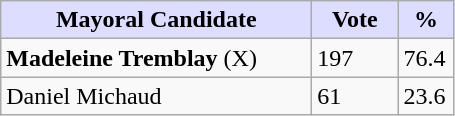<table class="wikitable">
<tr>
<th style="background:#ddf; width:200px;">Mayoral Candidate</th>
<th style="background:#ddf; width:50px;">Vote</th>
<th style="background:#ddf; width:30px;">%</th>
</tr>
<tr>
<td><strong>Madeleine Tremblay</strong> (X)</td>
<td>197</td>
<td>76.4</td>
</tr>
<tr>
<td>Daniel Michaud</td>
<td>61</td>
<td>23.6</td>
</tr>
</table>
